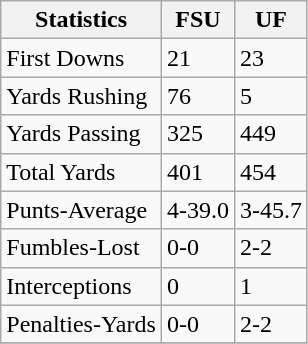<table class="wikitable">
<tr>
<th>Statistics</th>
<th>FSU</th>
<th>UF</th>
</tr>
<tr>
<td>First Downs</td>
<td>21</td>
<td>23</td>
</tr>
<tr>
<td>Yards Rushing</td>
<td>76</td>
<td>5</td>
</tr>
<tr>
<td>Yards Passing</td>
<td>325</td>
<td>449</td>
</tr>
<tr>
<td>Total Yards</td>
<td>401</td>
<td>454</td>
</tr>
<tr>
<td>Punts-Average</td>
<td>4-39.0</td>
<td>3-45.7</td>
</tr>
<tr>
<td>Fumbles-Lost</td>
<td>0-0</td>
<td>2-2</td>
</tr>
<tr>
<td>Interceptions</td>
<td>0</td>
<td>1</td>
</tr>
<tr>
<td>Penalties-Yards</td>
<td>0-0</td>
<td>2-2</td>
</tr>
<tr>
</tr>
</table>
